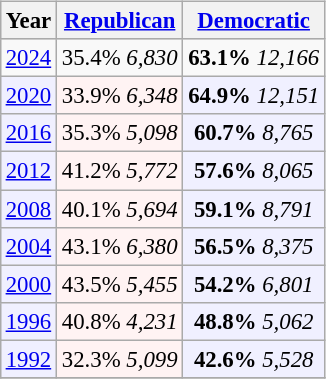<table class="wikitable" style="float:right; font-size:95%;">
<tr bgcolor=lightgrey>
<th>Year</th>
<th><a href='#'>Republican</a></th>
<th><a href='#'>Democratic</a></th>
</tr>
<tr>
<td><a href='#'>2024</a></td>
<td>35.4% <em>6,830</em></td>
<td><strong>63.1%</strong> <em>12,166</em></td>
</tr>
<tr>
<td align="center" bgcolor="#f0f0ff"><a href='#'>2020</a></td>
<td align="center" bgcolor="#fff3f3">33.9% <em>6,348</em></td>
<td align="center" bgcolor="#f0f0ff"><strong>64.9%</strong> <em>12,151</em></td>
</tr>
<tr>
<td align="center" bgcolor="#f0f0ff"><a href='#'>2016</a></td>
<td align="center" bgcolor="#fff3f3">35.3% <em>5,098</em></td>
<td align="center" bgcolor="#f0f0ff"><strong>60.7%</strong> <em>8,765</em></td>
</tr>
<tr>
<td align="center" bgcolor="#f0f0ff"><a href='#'>2012</a></td>
<td align="center" bgcolor="#fff3f3">41.2% <em>5,772</em></td>
<td align="center" bgcolor="#f0f0ff"><strong>57.6%</strong> <em>8,065</em></td>
</tr>
<tr>
<td align="center" bgcolor="#f0f0ff"><a href='#'>2008</a></td>
<td align="center" bgcolor="#fff3f3">40.1% <em>5,694</em></td>
<td align="center" bgcolor="#f0f0ff"><strong>59.1%</strong> <em>8,791</em></td>
</tr>
<tr>
<td align="center" bgcolor="#f0f0ff"><a href='#'>2004</a></td>
<td align="center" bgcolor="#fff3f3">43.1% <em>6,380</em></td>
<td align="center" bgcolor="#f0f0ff"><strong>56.5%</strong> <em>8,375</em></td>
</tr>
<tr>
<td align="center" bgcolor="#f0f0ff"><a href='#'>2000</a></td>
<td align="center" bgcolor="#fff3f3">43.5% <em>5,455</em></td>
<td align="center" bgcolor="#f0f0ff"><strong>54.2%</strong> <em>6,801</em></td>
</tr>
<tr>
<td align="center" bgcolor="#f0f0ff"><a href='#'>1996</a></td>
<td align="center" bgcolor="#fff3f3">40.8% <em>4,231</em></td>
<td align="center" bgcolor="#f0f0ff"><strong>48.8%</strong> <em>5,062</em></td>
</tr>
<tr>
<td align="center" bgcolor="#f0f0ff"><a href='#'>1992</a></td>
<td align="center" bgcolor="#fff3f3">32.3% <em>5,099</em></td>
<td align="center" bgcolor="#f0f0ff"><strong>42.6%</strong> <em>5,528</em></td>
</tr>
<tr>
</tr>
</table>
